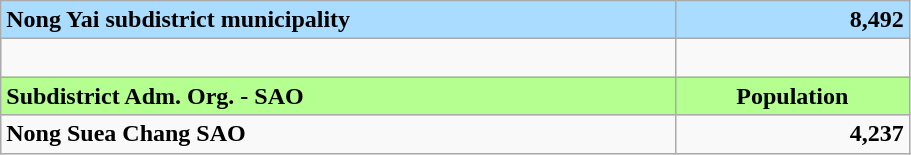<table class="wikitable" style="width:48%; display:inline-table;">
<tr>
<td style= "background: #aadcff;"><strong>Nong Yai subdistrict municipality</strong></td>
<td style= "background: #aadcff; text-align:right;"><strong>8,492</strong></td>
</tr>
<tr>
<td> </td>
<td> </td>
</tr>
<tr>
<td style= "background: #b4ff90;"><strong>Subdistrict Adm. Org. - SAO</strong></td>
<td style= "background: #b4ff90; text-align:center;"><strong>Population</strong></td>
</tr>
<tr>
<td><strong>Nong Suea Chang SAO</strong></td>
<td style="text-align:right;"><strong>4,237</strong></td>
</tr>
</table>
